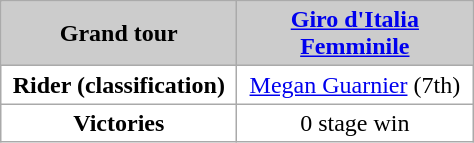<table class="wikitable" style="background-color:#ffffff; text-align:center;">
<tr ---->
<th scope="row" style="background-color:#CCCCCC; text-align:center; width:150px;">Grand tour</th>
<th scope="col" style="background-color:#CCCCCC; width:150px;"><a href='#'>Giro d'Italia Femminile</a></th>
</tr>
<tr>
<th scope="row" style="background-color:#ffffff; text-align:center;">Rider (classification)</th>
<td><a href='#'>Megan Guarnier</a> (7th)</td>
</tr>
<tr>
<th scope="row" style="background-color:#ffffff; text-align:center;">Victories</th>
<td>0 stage win</td>
</tr>
</table>
